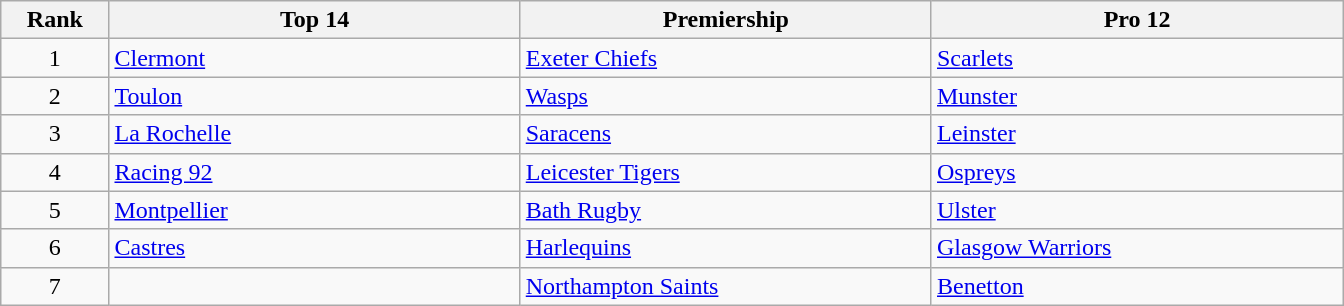<table class="wikitable">
<tr>
<th width=5%>Rank</th>
<th width=19%>Top 14</th>
<th width=19%>Premiership</th>
<th width=19%>Pro 12</th>
</tr>
<tr>
<td align=center>1</td>
<td> <a href='#'>Clermont</a></td>
<td> <a href='#'>Exeter Chiefs</a></td>
<td> <a href='#'>Scarlets</a></td>
</tr>
<tr>
<td align=center>2</td>
<td> <a href='#'>Toulon</a></td>
<td> <a href='#'>Wasps</a></td>
<td> <a href='#'>Munster</a></td>
</tr>
<tr>
<td align=center>3</td>
<td> <a href='#'>La Rochelle</a></td>
<td> <a href='#'>Saracens</a></td>
<td> <a href='#'>Leinster</a></td>
</tr>
<tr>
<td align=center>4</td>
<td> <a href='#'>Racing 92</a></td>
<td> <a href='#'>Leicester Tigers</a></td>
<td> <a href='#'>Ospreys</a></td>
</tr>
<tr>
<td align=center>5</td>
<td> <a href='#'>Montpellier</a></td>
<td> <a href='#'>Bath Rugby</a></td>
<td> <a href='#'>Ulster</a></td>
</tr>
<tr>
<td align=center>6</td>
<td> <a href='#'>Castres</a></td>
<td> <a href='#'>Harlequins</a></td>
<td> <a href='#'>Glasgow Warriors</a></td>
</tr>
<tr>
<td align=center>7</td>
<td></td>
<td> <a href='#'>Northampton Saints</a></td>
<td> <a href='#'>Benetton</a></td>
</tr>
</table>
